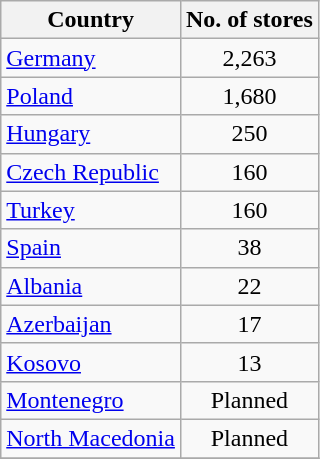<table class="wikitable">
<tr>
<th>Country</th>
<th>No. of stores</th>
</tr>
<tr>
<td><a href='#'>Germany</a></td>
<td align="center">2,263</td>
</tr>
<tr>
<td><a href='#'>Poland</a></td>
<td align="center">1,680</td>
</tr>
<tr>
<td><a href='#'>Hungary</a></td>
<td align="center">250</td>
</tr>
<tr>
<td><a href='#'>Czech Republic</a></td>
<td align="center">160</td>
</tr>
<tr>
<td><a href='#'>Turkey</a></td>
<td align="center">160</td>
</tr>
<tr>
<td><a href='#'>Spain</a></td>
<td align="center">38</td>
</tr>
<tr>
<td><a href='#'>Albania</a></td>
<td align="center">22</td>
</tr>
<tr>
<td><a href='#'>Azerbaijan</a></td>
<td align=center>17</td>
</tr>
<tr>
<td><a href='#'>Kosovo</a></td>
<td align=center>13</td>
</tr>
<tr>
<td><a href='#'>Montenegro</a></td>
<td align=center>Planned</td>
</tr>
<tr>
<td><a href='#'>North Macedonia</a></td>
<td align=center>Planned</td>
</tr>
<tr>
</tr>
</table>
